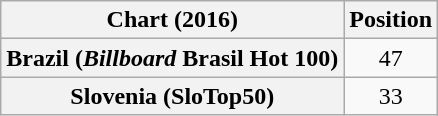<table class="wikitable sortable plainrowheaders" style="text-align:center">
<tr>
<th scope="col">Chart (2016)</th>
<th scope="col">Position</th>
</tr>
<tr>
<th scope="row">Brazil (<em>Billboard</em> Brasil Hot 100)</th>
<td>47</td>
</tr>
<tr>
<th scope="row">Slovenia (SloTop50)</th>
<td>33</td>
</tr>
</table>
